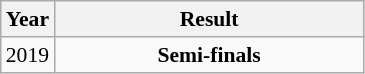<table class="wikitable" style="text-align: center; font-size:90%">
<tr>
<th>Year</th>
<th style="width:200px">Result</th>
</tr>
<tr>
<td> 2019</td>
<td><strong> Semi-finals</strong></td>
</tr>
</table>
